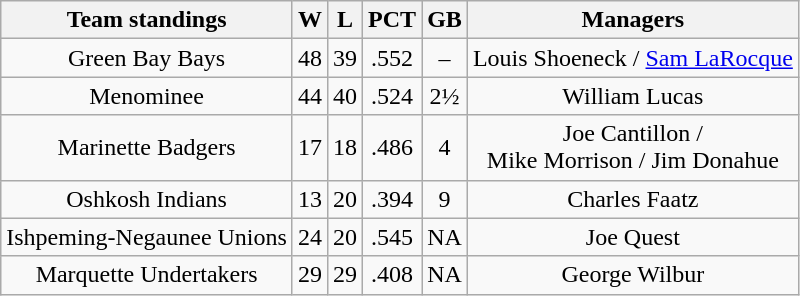<table class="wikitable" style="text-align:center">
<tr>
<th>Team standings</th>
<th>W</th>
<th>L</th>
<th>PCT</th>
<th>GB</th>
<th>Managers</th>
</tr>
<tr align=center>
<td>Green Bay Bays</td>
<td>48</td>
<td>39</td>
<td>.552</td>
<td>–</td>
<td>Louis Shoeneck / <a href='#'>Sam LaRocque</a></td>
</tr>
<tr align=center>
<td>Menominee</td>
<td>44</td>
<td>40</td>
<td>.524</td>
<td>2½</td>
<td>William Lucas</td>
</tr>
<tr align=center>
<td>Marinette Badgers</td>
<td>17</td>
<td>18</td>
<td>.486</td>
<td>4</td>
<td>Joe Cantillon /<br> Mike Morrison / Jim Donahue</td>
</tr>
<tr align=center>
<td>Oshkosh Indians</td>
<td>13</td>
<td>20</td>
<td>.394</td>
<td>9</td>
<td>Charles Faatz</td>
</tr>
<tr align=center>
<td>Ishpeming-Negaunee Unions</td>
<td>24</td>
<td>20</td>
<td>.545</td>
<td>NA</td>
<td>Joe Quest</td>
</tr>
<tr align=center>
<td>Marquette Undertakers</td>
<td>29</td>
<td>29</td>
<td>.408</td>
<td>NA</td>
<td>George Wilbur</td>
</tr>
</table>
